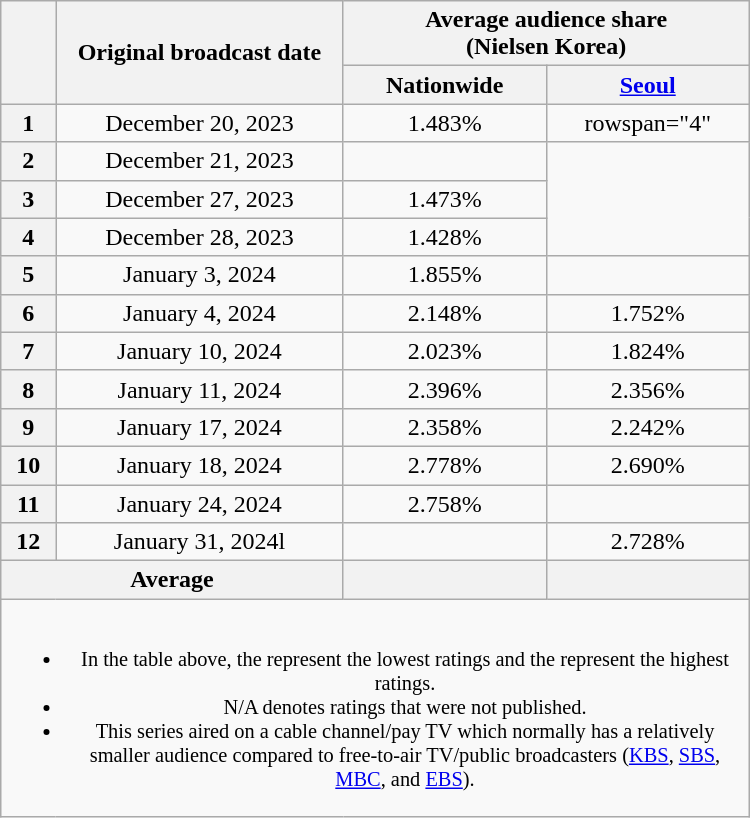<table class="wikitable" style="margin-left:auto; margin-right:auto; width:500px; text-align:center">
<tr>
<th scope="col" rowspan="2"></th>
<th scope="col" rowspan="2">Original broadcast date</th>
<th scope="col" colspan="2">Average audience share<br>(Nielsen Korea)</th>
</tr>
<tr>
<th scope="col" style="width:8em">Nationwide</th>
<th scope="col" style="width:8em"><a href='#'>Seoul</a></th>
</tr>
<tr>
<th scope="row">1</th>
<td>December 20, 2023</td>
<td>1.483% </td>
<td>rowspan="4" </td>
</tr>
<tr>
<th scope="row">2</th>
<td>December 21, 2023</td>
<td><strong></strong> </td>
</tr>
<tr>
<th scope="row">3</th>
<td>December 27, 2023</td>
<td>1.473% </td>
</tr>
<tr>
<th scope="row">4</th>
<td>December 28, 2023</td>
<td>1.428% </td>
</tr>
<tr>
<th scope="row">5</th>
<td>January 3, 2024</td>
<td>1.855% </td>
<td><strong></strong> </td>
</tr>
<tr>
<th scope="row">6</th>
<td>January 4, 2024</td>
<td>2.148% </td>
<td>1.752% </td>
</tr>
<tr>
<th scope="row">7</th>
<td>January 10, 2024</td>
<td>2.023% </td>
<td>1.824% </td>
</tr>
<tr>
<th scope="row">8</th>
<td>January 11, 2024</td>
<td>2.396% </td>
<td>2.356% </td>
</tr>
<tr>
<th scope="row">9</th>
<td>January 17, 2024</td>
<td>2.358% </td>
<td>2.242% </td>
</tr>
<tr>
<th scope="row">10</th>
<td>January 18, 2024</td>
<td>2.778% </td>
<td>2.690% </td>
</tr>
<tr>
<th scope="row">11</th>
<td>January 24, 2024</td>
<td>2.758% </td>
<td><strong></strong> </td>
</tr>
<tr>
<th scope="row">12</th>
<td>January 31, 2024l</td>
<td><strong></strong> </td>
<td>2.728% </td>
</tr>
<tr>
<th scope="col" colspan="2">Average</th>
<th scope="col"></th>
<th scope="col"></th>
</tr>
<tr>
<td colspan="4" style="font-size:85%"><br><ul><li>In the table above, the <strong></strong> represent the lowest ratings and the <strong></strong> represent the highest ratings.</li><li>N/A denotes ratings that were not published.</li><li>This series aired on a cable channel/pay TV which normally has a relatively smaller audience compared to free-to-air TV/public broadcasters (<a href='#'>KBS</a>, <a href='#'>SBS</a>, <a href='#'>MBC</a>, and <a href='#'>EBS</a>).</li></ul></td>
</tr>
</table>
